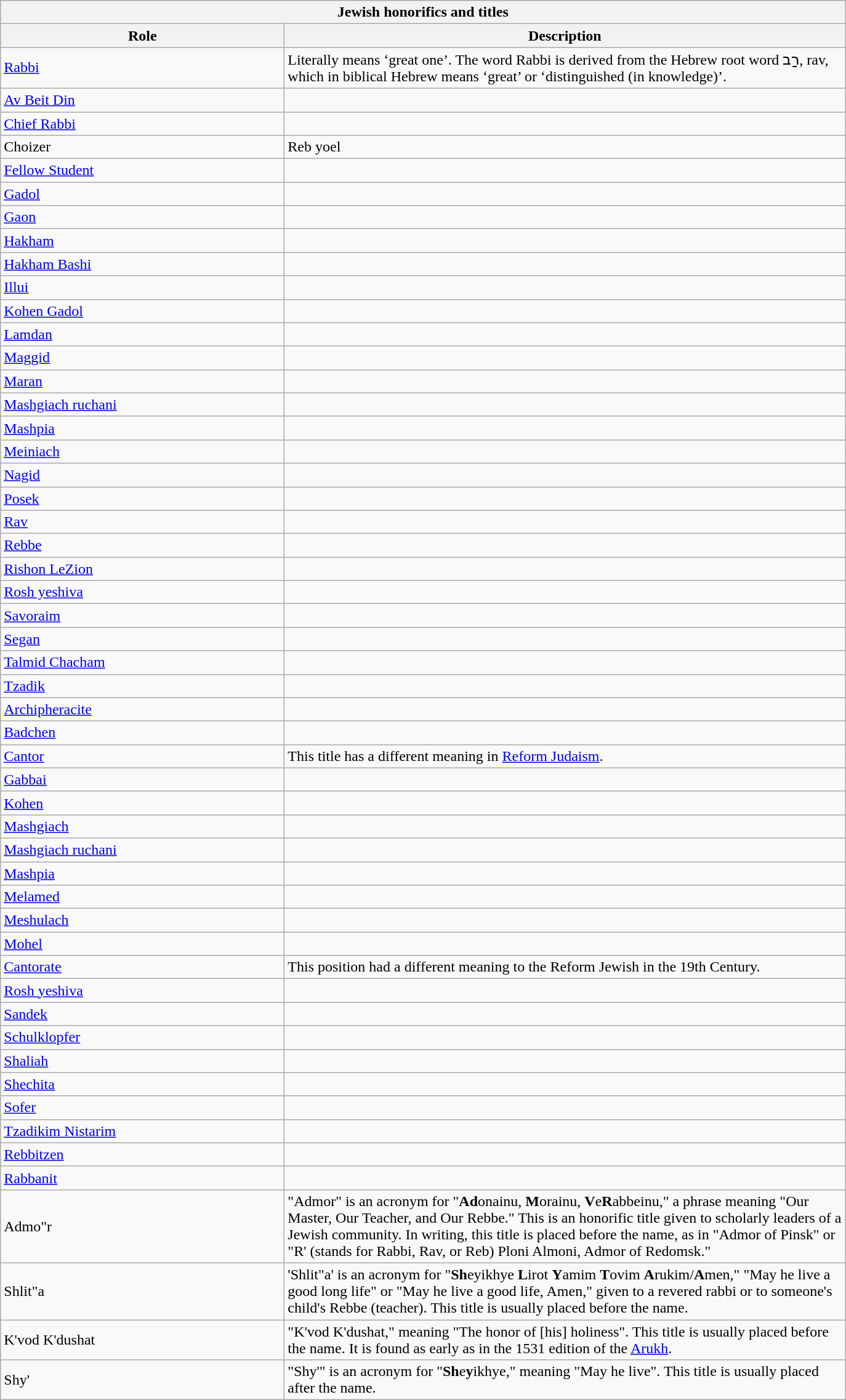<table class="wikitable">
<tr>
<th style="text-align:center;" colspan="2"><strong>Jewish honorifics and titles</strong></th>
</tr>
<tr>
<th scope="col" style="width:300px;">Role</th>
<th scope="col" style="width:600px;">Description</th>
</tr>
<tr>
<td><a href='#'>Rabbi</a></td>
<td>Literally means ‘great one’. The word Rabbi is derived from the Hebrew root word רַב, rav, which in biblical Hebrew means ‘great’ or ‘distinguished (in knowledge)’.</td>
</tr>
<tr>
<td><a href='#'>Av Beit Din</a></td>
<td></td>
</tr>
<tr>
<td><a href='#'>Chief Rabbi</a></td>
<td></td>
</tr>
<tr>
<td>Choizer</td>
<td>Reb yoel</td>
</tr>
<tr>
<td><a href='#'>Fellow Student</a></td>
<td></td>
</tr>
<tr>
<td><a href='#'>Gadol</a></td>
<td></td>
</tr>
<tr>
<td><a href='#'>Gaon</a></td>
<td></td>
</tr>
<tr>
<td><a href='#'>Hakham</a></td>
<td></td>
</tr>
<tr>
<td><a href='#'>Hakham Bashi</a></td>
<td></td>
</tr>
<tr>
<td><a href='#'>Illui</a></td>
<td></td>
</tr>
<tr>
<td><a href='#'>Kohen Gadol</a></td>
<td></td>
</tr>
<tr>
<td><a href='#'>Lamdan</a></td>
<td></td>
</tr>
<tr>
<td><a href='#'>Maggid</a></td>
<td></td>
</tr>
<tr>
<td><a href='#'>Maran</a></td>
<td></td>
</tr>
<tr>
<td><a href='#'>Mashgiach ruchani</a></td>
<td></td>
</tr>
<tr>
<td><a href='#'>Mashpia</a></td>
<td></td>
</tr>
<tr>
<td><a href='#'>Meiniach</a></td>
<td></td>
</tr>
<tr>
<td><a href='#'>Nagid</a></td>
<td></td>
</tr>
<tr>
<td><a href='#'>Posek</a></td>
<td></td>
</tr>
<tr>
<td><a href='#'>Rav</a></td>
<td></td>
</tr>
<tr>
<td><a href='#'>Rebbe</a></td>
<td></td>
</tr>
<tr>
<td><a href='#'>Rishon LeZion</a></td>
<td></td>
</tr>
<tr>
<td><a href='#'>Rosh yeshiva</a></td>
<td></td>
</tr>
<tr>
<td><a href='#'>Savoraim</a></td>
<td></td>
</tr>
<tr>
<td><a href='#'>Segan</a></td>
<td></td>
</tr>
<tr>
<td><a href='#'>Talmid Chacham</a></td>
<td></td>
</tr>
<tr>
<td><a href='#'>Tzadik</a></td>
<td></td>
</tr>
<tr>
<td><a href='#'>Archipheracite</a></td>
<td></td>
</tr>
<tr>
<td><a href='#'>Badchen</a></td>
<td></td>
</tr>
<tr>
<td><a href='#'>Cantor</a></td>
<td>This title has a different meaning in <a href='#'>Reform Judaism</a>.</td>
</tr>
<tr>
<td><a href='#'>Gabbai</a></td>
<td></td>
</tr>
<tr>
<td><a href='#'>Kohen</a></td>
<td></td>
</tr>
<tr>
<td><a href='#'>Mashgiach</a></td>
<td></td>
</tr>
<tr>
<td><a href='#'>Mashgiach ruchani</a></td>
<td></td>
</tr>
<tr>
<td><a href='#'>Mashpia</a></td>
<td></td>
</tr>
<tr>
<td><a href='#'>Melamed</a></td>
<td></td>
</tr>
<tr>
<td><a href='#'>Meshulach</a></td>
<td></td>
</tr>
<tr>
<td><a href='#'>Mohel</a></td>
<td></td>
</tr>
<tr>
<td><a href='#'>Cantorate</a></td>
<td>This position had a different meaning to the Reform Jewish in the 19th Century.</td>
</tr>
<tr>
<td><a href='#'>Rosh yeshiva</a></td>
<td></td>
</tr>
<tr>
<td><a href='#'>Sandek</a></td>
<td></td>
</tr>
<tr>
<td><a href='#'>Schulklopfer</a></td>
<td></td>
</tr>
<tr>
<td><a href='#'>Shaliah</a></td>
<td></td>
</tr>
<tr>
<td><a href='#'>Shechita</a></td>
<td></td>
</tr>
<tr>
<td><a href='#'>Sofer</a></td>
<td></td>
</tr>
<tr>
<td><a href='#'>Tzadikim Nistarim</a></td>
<td></td>
</tr>
<tr>
<td><a href='#'>Rebbitzen</a></td>
<td></td>
</tr>
<tr>
<td><a href='#'>Rabbanit</a></td>
<td></td>
</tr>
<tr>
<td>Admo"r</td>
<td>"Admor" is an acronym for "<strong>Ad</strong>onainu, <strong>M</strong>orainu, <strong>V</strong>e<strong>R</strong>abbeinu," a phrase meaning "Our Master, Our Teacher, and Our Rebbe." This is an honorific title given to scholarly leaders of a Jewish community. In writing, this title is placed before the name, as in "Admor of Pinsk" or "R' (stands for Rabbi, Rav, or Reb) Ploni Almoni, Admor of Redomsk."</td>
</tr>
<tr>
<td>Shlit"a</td>
<td>'Shlit"a' is an acronym for "<strong>Sh</strong>eyikhye <strong>L</strong>irot <strong>Y</strong>amim <strong>T</strong>ovim <strong>A</strong>rukim/<strong>A</strong>men," "May he live a good long life" or "May he live a good life, Amen," given to a revered rabbi or to someone's child's Rebbe (teacher). This title is usually placed before the name.</td>
</tr>
<tr>
<td>K'vod K'dushat</td>
<td>"K'vod K'dushat," meaning "The honor of [his] holiness". This title is usually placed before the name. It is found as early as in the 1531 edition of the <a href='#'>Arukh</a>.</td>
</tr>
<tr>
<td>Shy'</td>
<td>"Shy'" is an acronym for "<strong>Sh</strong>e<strong>y</strong>ikhye," meaning "May he live". This title is usually placed after the name.</td>
</tr>
</table>
